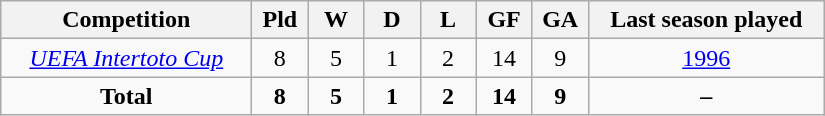<table class="wikitable" style="text-align: center;">
<tr>
<th width="160">Competition</th>
<th width="30">Pld</th>
<th width="30">W</th>
<th width="30">D</th>
<th width="30">L</th>
<th width="30">GF</th>
<th width="30">GA</th>
<th width="150">Last season played</th>
</tr>
<tr>
<td><em><a href='#'>UEFA Intertoto Cup</a></em></td>
<td>8</td>
<td>5</td>
<td>1</td>
<td>2</td>
<td>14</td>
<td>9</td>
<td><a href='#'>1996</a></td>
</tr>
<tr>
<td><strong>Total</strong></td>
<td><strong>8</strong></td>
<td><strong>5</strong></td>
<td><strong>1</strong></td>
<td><strong>2</strong></td>
<td><strong>14</strong></td>
<td><strong>9</strong></td>
<td><strong>–</strong></td>
</tr>
</table>
